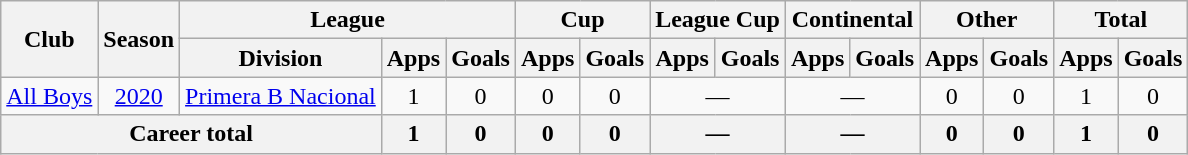<table class="wikitable" style="text-align:center">
<tr>
<th rowspan="2">Club</th>
<th rowspan="2">Season</th>
<th colspan="3">League</th>
<th colspan="2">Cup</th>
<th colspan="2">League Cup</th>
<th colspan="2">Continental</th>
<th colspan="2">Other</th>
<th colspan="2">Total</th>
</tr>
<tr>
<th>Division</th>
<th>Apps</th>
<th>Goals</th>
<th>Apps</th>
<th>Goals</th>
<th>Apps</th>
<th>Goals</th>
<th>Apps</th>
<th>Goals</th>
<th>Apps</th>
<th>Goals</th>
<th>Apps</th>
<th>Goals</th>
</tr>
<tr>
<td rowspan="1"><a href='#'>All Boys</a></td>
<td><a href='#'>2020</a></td>
<td rowspan="1"><a href='#'>Primera B Nacional</a></td>
<td>1</td>
<td>0</td>
<td>0</td>
<td>0</td>
<td colspan="2">—</td>
<td colspan="2">—</td>
<td>0</td>
<td>0</td>
<td>1</td>
<td>0</td>
</tr>
<tr>
<th colspan="3">Career total</th>
<th>1</th>
<th>0</th>
<th>0</th>
<th>0</th>
<th colspan="2">—</th>
<th colspan="2">—</th>
<th>0</th>
<th>0</th>
<th>1</th>
<th>0</th>
</tr>
</table>
